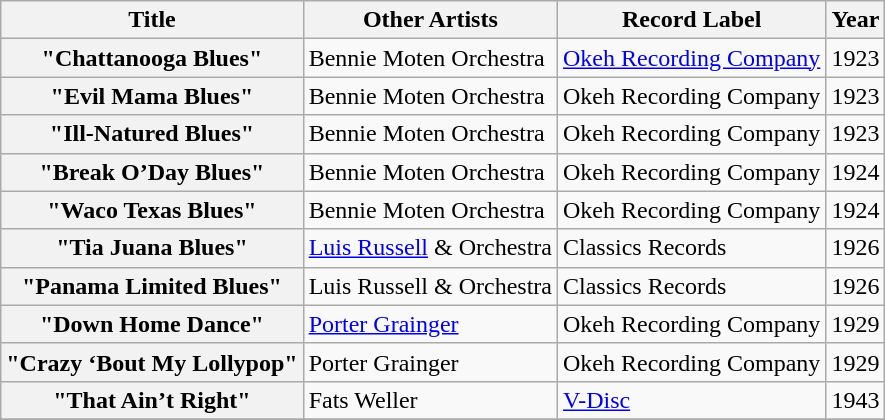<table class="wikitable plainrowheaders sortable">
<tr>
<th scope="col">Title</th>
<th scope="col">Other Artists</th>
<th scope="col">Record Label</th>
<th scope="col">Year</th>
</tr>
<tr>
<th scope="row">"Chattanooga Blues"</th>
<td>Bennie Moten Orchestra</td>
<td><a href='#'>Okeh Recording Company</a></td>
<td>1923</td>
</tr>
<tr>
<th scope="row">"Evil Mama Blues"</th>
<td>Bennie Moten Orchestra</td>
<td>Okeh Recording Company</td>
<td>1923</td>
</tr>
<tr>
<th scope="row">"Ill-Natured Blues"</th>
<td>Bennie Moten Orchestra</td>
<td>Okeh Recording Company</td>
<td>1923</td>
</tr>
<tr>
<th scope="row">"Break O’Day Blues"</th>
<td>Bennie Moten Orchestra</td>
<td>Okeh Recording Company</td>
<td>1924</td>
</tr>
<tr>
<th scope="row">"Waco Texas Blues"</th>
<td>Bennie Moten Orchestra</td>
<td>Okeh Recording Company</td>
<td>1924</td>
</tr>
<tr>
<th scope="row">"Tia Juana Blues"</th>
<td><a href='#'>Luis Russell</a> & Orchestra</td>
<td>Classics Records</td>
<td>1926</td>
</tr>
<tr>
<th scope="row">"Panama Limited Blues"</th>
<td>Luis Russell & Orchestra</td>
<td>Classics Records</td>
<td>1926</td>
</tr>
<tr>
<th scope="row">"Down Home Dance"</th>
<td><a href='#'>Porter Grainger</a></td>
<td>Okeh Recording Company</td>
<td>1929</td>
</tr>
<tr>
<th scope="row">"Crazy ‘Bout My Lollypop"</th>
<td>Porter Grainger</td>
<td>Okeh Recording Company</td>
<td>1929</td>
</tr>
<tr>
<th scope="row">"That Ain’t Right"</th>
<td>Fats Weller</td>
<td><a href='#'>V-Disc</a></td>
<td>1943</td>
</tr>
<tr>
</tr>
</table>
